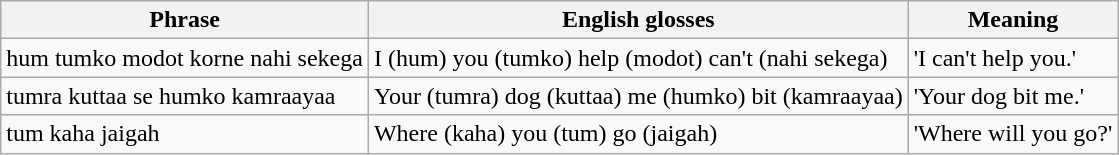<table class="wikitable">
<tr>
<th>Phrase</th>
<th>English glosses</th>
<th>Meaning</th>
</tr>
<tr>
<td>hum tumko modot korne nahi sekega</td>
<td>I (hum) you (tumko) help (modot) can't (nahi sekega)</td>
<td>'I can't help you.'</td>
</tr>
<tr>
<td>tumra kuttaa se humko kamraayaa</td>
<td>Your (tumra) dog (kuttaa) me (humko) bit (kamraayaa)</td>
<td>'Your dog bit me.'</td>
</tr>
<tr>
<td>tum kaha jaigah</td>
<td>Where (kaha) you (tum) go (jaigah)</td>
<td>'Where will you go?'</td>
</tr>
</table>
